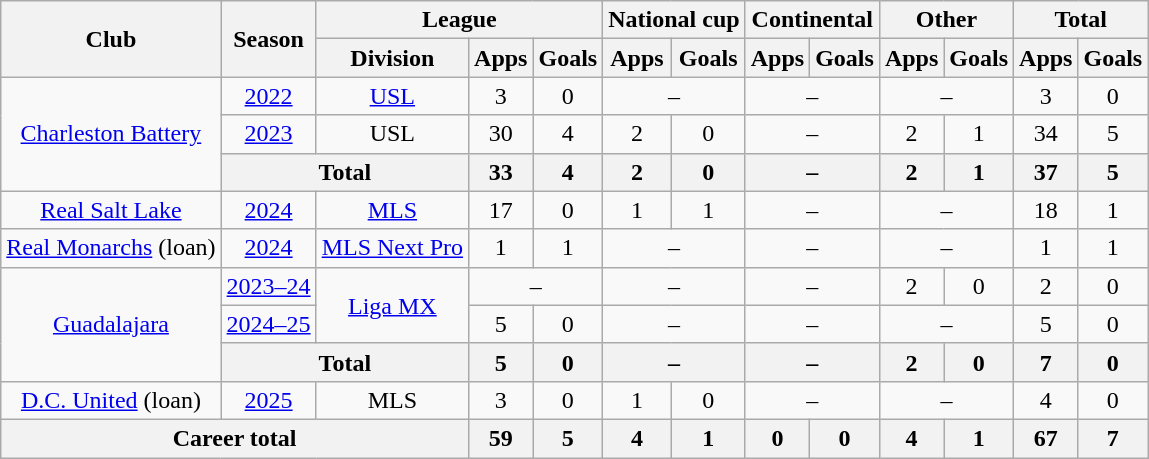<table class=wikitable style=text-align:center>
<tr>
<th rowspan=2>Club</th>
<th rowspan=2>Season</th>
<th colspan=3>League</th>
<th colspan=2>National cup</th>
<th colspan=2>Continental</th>
<th colspan=2>Other</th>
<th colspan=2>Total</th>
</tr>
<tr>
<th>Division</th>
<th>Apps</th>
<th>Goals</th>
<th>Apps</th>
<th>Goals</th>
<th>Apps</th>
<th>Goals</th>
<th>Apps</th>
<th>Goals</th>
<th>Apps</th>
<th>Goals</th>
</tr>
<tr>
<td rowspan=3><a href='#'>Charleston Battery</a></td>
<td><a href='#'>2022</a></td>
<td><a href='#'>USL</a></td>
<td>3</td>
<td>0</td>
<td colspan="2">–</td>
<td colspan="2">–</td>
<td colspan="2">–</td>
<td>3</td>
<td>0</td>
</tr>
<tr>
<td><a href='#'>2023</a></td>
<td>USL</td>
<td>30</td>
<td>4</td>
<td>2</td>
<td>0</td>
<td colspan="2">–</td>
<td>2</td>
<td>1</td>
<td>34</td>
<td>5</td>
</tr>
<tr>
<th colspan=2>Total</th>
<th>33</th>
<th>4</th>
<th>2</th>
<th>0</th>
<th colspan="2">–</th>
<th>2</th>
<th>1</th>
<th>37</th>
<th>5</th>
</tr>
<tr>
<td><a href='#'>Real Salt Lake</a></td>
<td><a href='#'>2024</a></td>
<td><a href='#'>MLS</a></td>
<td>17</td>
<td>0</td>
<td>1</td>
<td>1</td>
<td colspan="2">–</td>
<td colspan="2">–</td>
<td>18</td>
<td>1</td>
</tr>
<tr>
<td><a href='#'>Real Monarchs</a> (loan)</td>
<td><a href='#'>2024</a></td>
<td><a href='#'>MLS Next Pro</a></td>
<td>1</td>
<td>1</td>
<td colspan="2">–</td>
<td colspan="2">–</td>
<td colspan="2">–</td>
<td>1</td>
<td>1</td>
</tr>
<tr>
<td rowspan=3><a href='#'>Guadalajara</a></td>
<td><a href='#'>2023–24</a></td>
<td rowspan=2><a href='#'>Liga MX</a></td>
<td colspan="2">–</td>
<td colspan="2">–</td>
<td colspan="2">–</td>
<td>2</td>
<td>0</td>
<td>2</td>
<td>0</td>
</tr>
<tr>
<td><a href='#'>2024–25</a></td>
<td>5</td>
<td>0</td>
<td colspan="2">–</td>
<td colspan="2">–</td>
<td colspan="2">–</td>
<td>5</td>
<td>0</td>
</tr>
<tr>
<th colspan=2>Total</th>
<th>5</th>
<th>0</th>
<th colspan="2">–</th>
<th colspan="2">–</th>
<th>2</th>
<th>0</th>
<th>7</th>
<th>0</th>
</tr>
<tr>
<td><a href='#'>D.C. United</a> (loan)</td>
<td><a href='#'>2025</a></td>
<td>MLS</td>
<td>3</td>
<td>0</td>
<td>1</td>
<td>0</td>
<td colspan="2">–</td>
<td colspan="2">–</td>
<td>4</td>
<td>0</td>
</tr>
<tr>
<th colspan=3>Career total</th>
<th>59</th>
<th>5</th>
<th>4</th>
<th>1</th>
<th>0</th>
<th>0</th>
<th>4</th>
<th>1</th>
<th>67</th>
<th>7</th>
</tr>
</table>
